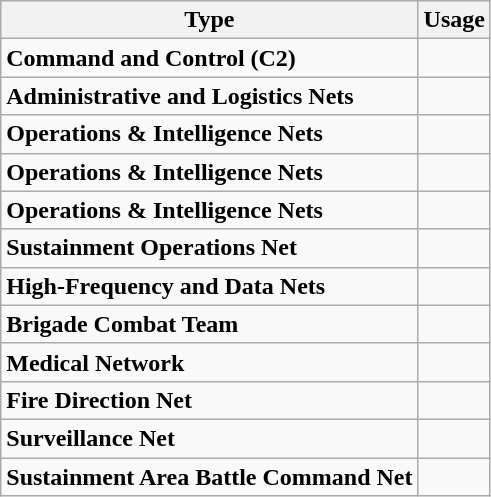<table class="wikitable">
<tr>
<th>Type</th>
<th>Usage</th>
</tr>
<tr>
<td><strong>Command and Control (C2)</strong></td>
<td></td>
</tr>
<tr>
<td><strong>Administrative and Logistics Nets</strong></td>
<td></td>
</tr>
<tr>
<td><strong>Operations & Intelligence Nets</strong></td>
<td></td>
</tr>
<tr>
<td><strong>Operations & Intelligence Nets</strong></td>
<td></td>
</tr>
<tr>
<td><strong>Operations & Intelligence Nets</strong></td>
<td></td>
</tr>
<tr>
<td><strong>Sustainment Operations Net</strong></td>
<td></td>
</tr>
<tr>
<td><strong>High-Frequency and Data Nets</strong></td>
<td></td>
</tr>
<tr>
<td><strong>Brigade Combat Team</strong></td>
<td></td>
</tr>
<tr>
<td><strong>Medical Network</strong></td>
<td></td>
</tr>
<tr>
<td><strong>Fire Direction Net</strong></td>
<td></td>
</tr>
<tr>
<td><strong>Surveillance Net</strong></td>
<td></td>
</tr>
<tr>
<td><strong>Sustainment Area Battle Command Net</strong></td>
<td></td>
</tr>
</table>
